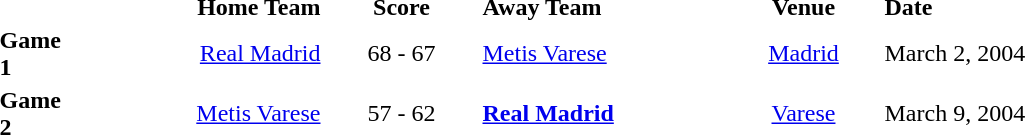<table style="text-align:center" cellpadding=1 border=0>
<tr>
<th width=50></th>
<th width=160 align=right>Home Team</th>
<th width=100>Score</th>
<th width=160 align=left>Away Team</th>
<th width=100>Venue</th>
<th width=200 align=left>Date</th>
</tr>
<tr>
<td align=left><strong>Game 1</strong></td>
<td align=right><a href='#'>Real Madrid</a> </td>
<td>68 - 67</td>
<td align=left> <a href='#'>Metis Varese</a></td>
<td><a href='#'>Madrid</a></td>
<td align=left>March 2, 2004</td>
</tr>
<tr>
<td align=left><strong>Game 2</strong></td>
<td align=right><a href='#'>Metis Varese</a> </td>
<td>57 - 62</td>
<td align=left> <strong><a href='#'>Real Madrid</a></strong></td>
<td><a href='#'>Varese</a></td>
<td align=left>March 9, 2004</td>
</tr>
</table>
